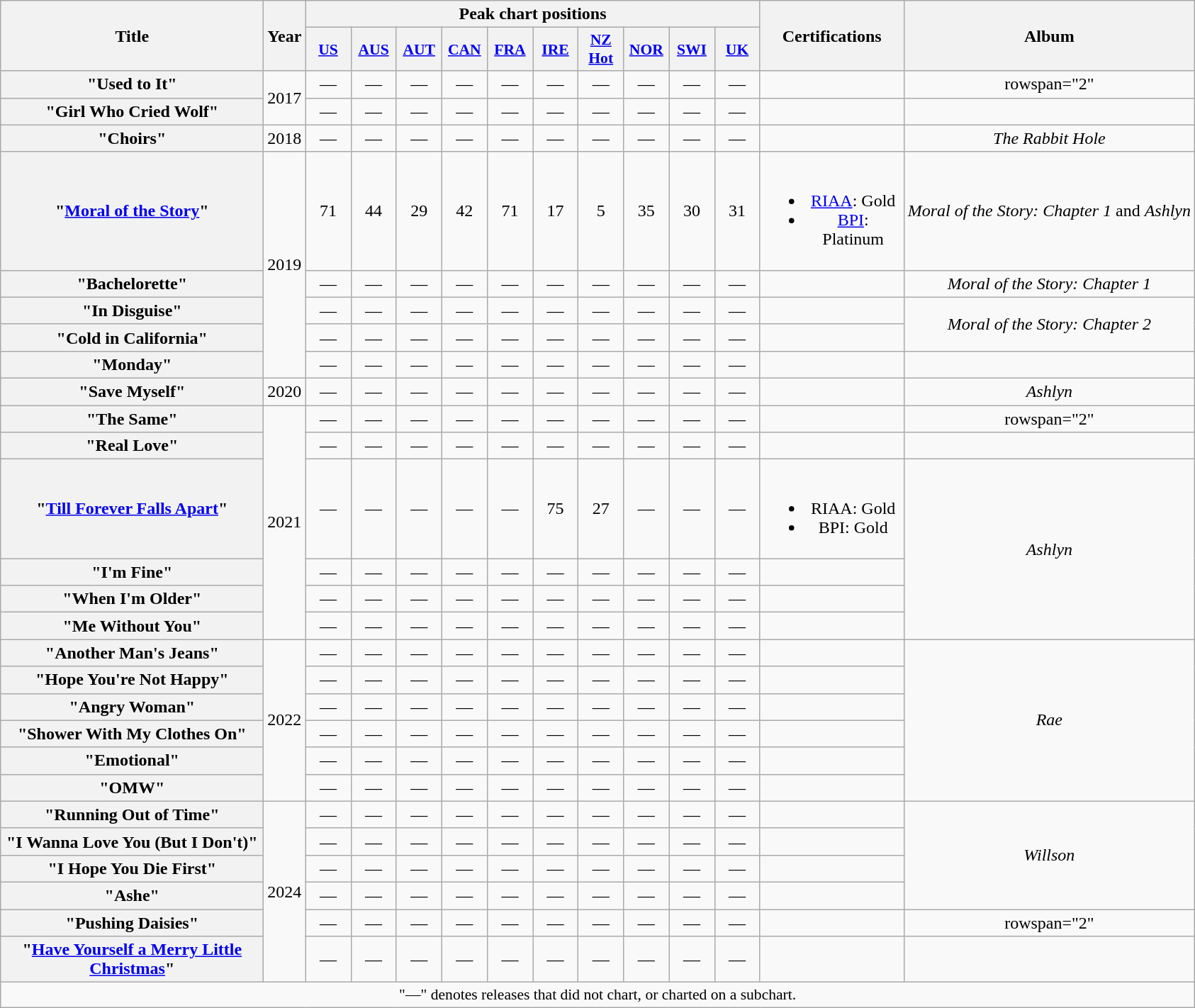<table class="wikitable plainrowheaders" style="text-align:center;">
<tr>
<th scope="col" rowspan="2" style="width:15em;">Title</th>
<th scope="col" rowspan="2">Year</th>
<th scope="col" colspan="10">Peak chart positions</th>
<th rowspan="2" style="width:8em">Certifications</th>
<th scope="col" rowspan="2">Album</th>
</tr>
<tr>
<th scope="col" style="width:2.5em;font-size:90%;"><a href='#'>US</a><br></th>
<th scope="col" style="width:2.5em;font-size:90%;"><a href='#'>AUS</a><br></th>
<th scope="col" style="width:2.5em;font-size:90%;"><a href='#'>AUT</a><br></th>
<th scope="col" style="width:2.5em;font-size:90%;"><a href='#'>CAN</a><br></th>
<th scope="col" style="width:2.5em;font-size:90%;"><a href='#'>FRA</a><br></th>
<th scope="col" style="width:2.5em;font-size:90%;"><a href='#'>IRE</a><br></th>
<th scope="col" style="width:2.5em;font-size:90%;"><a href='#'>NZ<br>Hot</a><br></th>
<th scope="col" style="width:2.5em;font-size:90%;"><a href='#'>NOR</a><br></th>
<th scope="col" style="width:2.5em;font-size:90%;"><a href='#'>SWI</a><br></th>
<th scope="col" style="width:2.5em;font-size:90%;"><a href='#'>UK</a><br></th>
</tr>
<tr>
<th scope="row">"Used to It"</th>
<td rowspan="2">2017</td>
<td>—</td>
<td>—</td>
<td>—</td>
<td>—</td>
<td>—</td>
<td>—</td>
<td>—</td>
<td>—</td>
<td>—</td>
<td>—</td>
<td></td>
<td>rowspan="2" </td>
</tr>
<tr>
<th scope="row">"Girl Who Cried Wolf"</th>
<td>—</td>
<td>—</td>
<td>—</td>
<td>—</td>
<td>—</td>
<td>—</td>
<td>—</td>
<td>—</td>
<td>—</td>
<td>—</td>
<td></td>
</tr>
<tr>
<th scope="row">"Choirs"</th>
<td>2018</td>
<td>—</td>
<td>—</td>
<td>—</td>
<td>—</td>
<td>—</td>
<td>—</td>
<td>—</td>
<td>—</td>
<td>—</td>
<td>—</td>
<td></td>
<td><em>The Rabbit Hole</em></td>
</tr>
<tr>
<th scope="row">"<a href='#'>Moral of the Story</a>"<br></th>
<td rowspan="5">2019</td>
<td>71</td>
<td>44</td>
<td>29</td>
<td>42</td>
<td>71</td>
<td>17</td>
<td>5</td>
<td>35</td>
<td>30</td>
<td>31</td>
<td><br><ul><li><a href='#'>RIAA</a>: Gold</li><li><a href='#'>BPI</a>: Platinum</li></ul></td>
<td><em>Moral of the Story: Chapter 1</em> and <em>Ashlyn</em></td>
</tr>
<tr>
<th scope="row">"Bachelorette"</th>
<td>—</td>
<td>—</td>
<td>—</td>
<td>—</td>
<td>—</td>
<td>—</td>
<td>—</td>
<td>—</td>
<td>—</td>
<td>—</td>
<td></td>
<td><em>Moral of the Story: Chapter 1</em></td>
</tr>
<tr>
<th scope="row">"In Disguise"</th>
<td>—</td>
<td>—</td>
<td>—</td>
<td>—</td>
<td>—</td>
<td>—</td>
<td>—</td>
<td>—</td>
<td>—</td>
<td>—</td>
<td></td>
<td rowspan="2"><em>Moral of the Story: Chapter 2</em></td>
</tr>
<tr>
<th scope="row">"Cold in California"</th>
<td>—</td>
<td>—</td>
<td>—</td>
<td>—</td>
<td>—</td>
<td>—</td>
<td>—</td>
<td>—</td>
<td>—</td>
<td>—</td>
<td></td>
</tr>
<tr>
<th scope="row">"Monday"<br></th>
<td>—</td>
<td>—</td>
<td>—</td>
<td>—</td>
<td>—</td>
<td>—</td>
<td>—</td>
<td>—</td>
<td>—</td>
<td>—</td>
<td></td>
<td></td>
</tr>
<tr>
<th scope="row">"Save Myself"</th>
<td>2020</td>
<td>—</td>
<td>—</td>
<td>—</td>
<td>—</td>
<td>—</td>
<td>—</td>
<td>—</td>
<td>—</td>
<td>—</td>
<td>—</td>
<td></td>
<td><em>Ashlyn</em></td>
</tr>
<tr>
<th scope="row">"The Same"</th>
<td rowspan="6">2021</td>
<td>—</td>
<td>—</td>
<td>—</td>
<td>—</td>
<td>—</td>
<td>—</td>
<td>—</td>
<td>—</td>
<td>—</td>
<td>—</td>
<td></td>
<td>rowspan="2" </td>
</tr>
<tr>
<th scope="row">"Real Love"</th>
<td>—</td>
<td>—</td>
<td>—</td>
<td>—</td>
<td>—</td>
<td>—</td>
<td>—</td>
<td>—</td>
<td>—</td>
<td>—</td>
<td></td>
</tr>
<tr>
<th scope="row">"<a href='#'>Till Forever Falls Apart</a>"<br></th>
<td>—</td>
<td>—</td>
<td>—</td>
<td>—</td>
<td>—</td>
<td>75</td>
<td>27</td>
<td>—</td>
<td>—</td>
<td>—</td>
<td><br><ul><li>RIAA: Gold</li><li>BPI: Gold</li></ul></td>
<td rowspan="4"><em>Ashlyn</em></td>
</tr>
<tr>
<th scope="row">"I'm Fine"</th>
<td>—</td>
<td>—</td>
<td>—</td>
<td>—</td>
<td>—</td>
<td>—</td>
<td>—</td>
<td>—</td>
<td>—</td>
<td>—</td>
<td></td>
</tr>
<tr>
<th scope="row">"When I'm Older"</th>
<td>—</td>
<td>—</td>
<td>—</td>
<td>—</td>
<td>—</td>
<td>—</td>
<td>—</td>
<td>—</td>
<td>—</td>
<td>—</td>
<td></td>
</tr>
<tr>
<th scope="row">"Me Without You"</th>
<td>—</td>
<td>—</td>
<td>—</td>
<td>—</td>
<td>—</td>
<td>—</td>
<td>—</td>
<td>—</td>
<td>—</td>
<td>—</td>
<td></td>
</tr>
<tr>
<th scope="row">"Another Man's Jeans"</th>
<td rowspan="6">2022</td>
<td>—</td>
<td>—</td>
<td>—</td>
<td>—</td>
<td>—</td>
<td>—</td>
<td>—</td>
<td>—</td>
<td>—</td>
<td>—</td>
<td></td>
<td rowspan="6"><em>Rae</em></td>
</tr>
<tr>
<th scope="row">"Hope You're Not Happy"</th>
<td>—</td>
<td>—</td>
<td>—</td>
<td>—</td>
<td>—</td>
<td>—</td>
<td>—</td>
<td>—</td>
<td>—</td>
<td>—</td>
<td></td>
</tr>
<tr>
<th scope="row">"Angry Woman"</th>
<td>—</td>
<td>—</td>
<td>—</td>
<td>—</td>
<td>—</td>
<td>—</td>
<td>—</td>
<td>—</td>
<td>—</td>
<td>—</td>
<td></td>
</tr>
<tr>
<th scope="row">"Shower With My Clothes On"</th>
<td>—</td>
<td>—</td>
<td>—</td>
<td>—</td>
<td>—</td>
<td>—</td>
<td>—</td>
<td>—</td>
<td>—</td>
<td>—</td>
<td></td>
</tr>
<tr>
<th scope="row">"Emotional"</th>
<td>—</td>
<td>—</td>
<td>—</td>
<td>—</td>
<td>—</td>
<td>—</td>
<td>—</td>
<td>—</td>
<td>—</td>
<td>—</td>
<td></td>
</tr>
<tr>
<th scope="row">"OMW"</th>
<td>—</td>
<td>—</td>
<td>—</td>
<td>—</td>
<td>—</td>
<td>—</td>
<td>—</td>
<td>—</td>
<td>—</td>
<td>—</td>
<td></td>
</tr>
<tr>
<th scope="row">"Running Out of Time"</th>
<td rowspan="6">2024</td>
<td>—</td>
<td>—</td>
<td>—</td>
<td>—</td>
<td>—</td>
<td>—</td>
<td>—</td>
<td>—</td>
<td>—</td>
<td>—</td>
<td></td>
<td rowspan="4"><em>Willson</em></td>
</tr>
<tr>
<th scope="row">"I Wanna Love You (But I Don't)"</th>
<td>—</td>
<td>—</td>
<td>—</td>
<td>—</td>
<td>—</td>
<td>—</td>
<td>—</td>
<td>—</td>
<td>—</td>
<td>—</td>
<td></td>
</tr>
<tr>
<th scope="row">"I Hope You Die First"</th>
<td>—</td>
<td>—</td>
<td>—</td>
<td>—</td>
<td>—</td>
<td>—</td>
<td>—</td>
<td>—</td>
<td>—</td>
<td>—</td>
<td></td>
</tr>
<tr>
<th scope="row">"Ashe"</th>
<td>—</td>
<td>—</td>
<td>—</td>
<td>—</td>
<td>—</td>
<td>—</td>
<td>—</td>
<td>—</td>
<td>—</td>
<td>—</td>
<td></td>
</tr>
<tr>
<th scope="row">"Pushing Daisies"<br></th>
<td>—</td>
<td>—</td>
<td>—</td>
<td>—</td>
<td>—</td>
<td>—</td>
<td>—</td>
<td>—</td>
<td>—</td>
<td>—</td>
<td></td>
<td>rowspan="2" </td>
</tr>
<tr>
<th scope="row">"<a href='#'>Have Yourself a Merry Little Christmas</a>"</th>
<td>—</td>
<td>—</td>
<td>—</td>
<td>—</td>
<td>—</td>
<td>—</td>
<td>—</td>
<td>—</td>
<td>—</td>
<td>—</td>
<td></td>
</tr>
<tr>
<td colspan="14" style="font-size:90%">"—" denotes releases that did not chart, or charted on a subchart.</td>
</tr>
</table>
